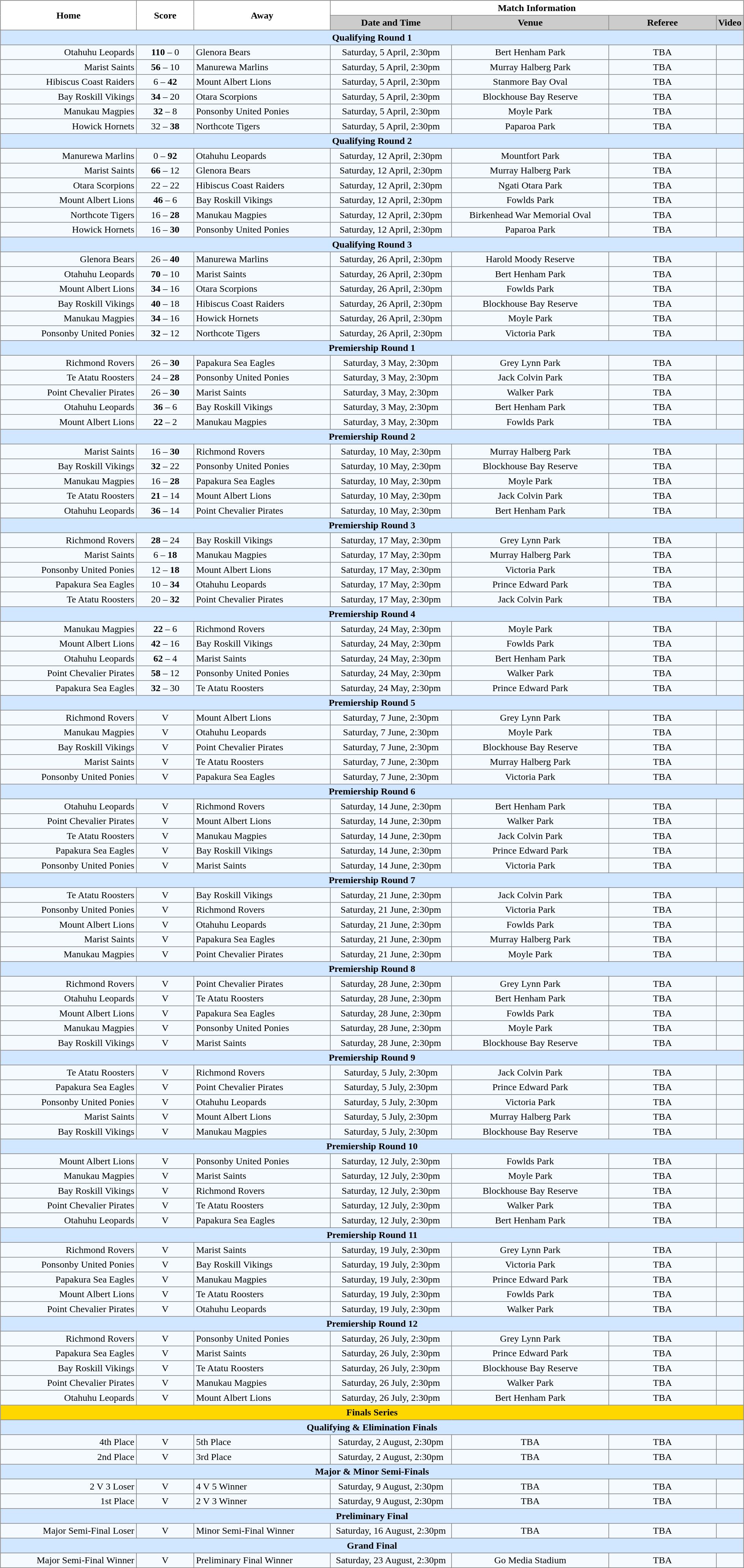<table class="mw-collapsible mw-collapsed" width="100%">
<tr>
<td valign="left" width="25%"><br><table border="1" cellpadding="3" cellspacing="0" width="100%" style="border-collapse:collapse;  text-align:center;">
<tr>
<th rowspan="2" width="19%">Home</th>
<th rowspan="2" width="8%">Score</th>
<th rowspan="2" width="19%">Away</th>
<th colspan="4">Match Information</th>
</tr>
<tr bgcolor="#CCCCCC">
<th width="17%">Date and Time</th>
<th width="22%">Venue</th>
<th width="50%">Referee</th>
<th>Video</th>
</tr>
<tr style="background:#d0e7ff;">
<td colspan="7"><strong>Qualifying Round 1</strong></td>
</tr>
<tr style="text-align:center; background:#f5faff;">
<td align="right">Otahuhu Leopards </td>
<td><strong>110</strong> – 0</td>
<td align="left"> Glenora Bears</td>
<td>Saturday, 5 April, 2:30pm</td>
<td>Bert Henham Park</td>
<td>TBA</td>
<td></td>
</tr>
<tr style="text-align:center; background:#f5faff;">
<td align="right">Marist Saints </td>
<td><strong>56</strong> – 10</td>
<td align="left"> Manurewa Marlins</td>
<td>Saturday, 5 April, 2:30pm</td>
<td>Murray Halberg Park</td>
<td>TBA</td>
<td></td>
</tr>
<tr style="text-align:center; background:#f5faff;">
<td align="right">Hibiscus Coast Raiders </td>
<td>6 – <strong>42</strong></td>
<td align="left"> Mount Albert Lions</td>
<td>Saturday, 5 April, 2:30pm</td>
<td>Stanmore Bay Oval</td>
<td>TBA</td>
<td></td>
</tr>
<tr style="text-align:center; background:#f5faff;">
<td align="right">Bay Roskill Vikings </td>
<td><strong>34</strong> – 20</td>
<td align="left"> Otara Scorpions</td>
<td>Saturday, 5 April, 2:30pm</td>
<td>Blockhouse Bay Reserve</td>
<td>TBA</td>
<td></td>
</tr>
<tr style="text-align:center; background:#f5faff;">
<td align="right">Manukau Magpies </td>
<td><strong>32</strong> – 8</td>
<td align="left"> Ponsonby United Ponies</td>
<td>Saturday, 5 April, 2:30pm</td>
<td>Moyle Park</td>
<td>TBA</td>
<td></td>
</tr>
<tr style="text-align:center; background:#f5faff;">
<td align="right">Howick Hornets </td>
<td>32 – <strong>38</strong></td>
<td align="left"> Northcote Tigers</td>
<td>Saturday, 5 April, 2:30pm</td>
<td>Paparoa Park</td>
<td>TBA</td>
<td></td>
</tr>
<tr style="background:#d0e7ff;">
<td colspan="7"><strong>Qualifying Round 2</strong></td>
</tr>
<tr style="text-align:center; background:#f5faff;">
<td align="right">Manurewa Marlins </td>
<td>0 – <strong>92</strong></td>
<td align="left"> Otahuhu Leopards</td>
<td>Saturday, 12 April, 2:30pm</td>
<td>Mountfort Park</td>
<td>TBA</td>
<td></td>
</tr>
<tr style="text-align:center; background:#f5faff;">
<td align="right">Marist Saints </td>
<td><strong>66</strong> – 12</td>
<td align="left"> Glenora Bears</td>
<td>Saturday, 12 April, 2:30pm</td>
<td>Murray Halberg Park</td>
<td>TBA</td>
<td></td>
</tr>
<tr style="text-align:center; background:#f5faff;">
<td align="right">Otara Scorpions </td>
<td>22 – 22</td>
<td align="left"> Hibiscus Coast Raiders</td>
<td>Saturday, 12 April, 2:30pm</td>
<td>Ngati Otara Park</td>
<td>TBA</td>
<td></td>
</tr>
<tr style="text-align:center; background:#f5faff;">
<td align="right">Mount Albert Lions </td>
<td><strong>46</strong> – 6</td>
<td align="left"> Bay Roskill Vikings</td>
<td>Saturday, 12 April, 2:30pm</td>
<td>Fowlds Park</td>
<td>TBA</td>
<td></td>
</tr>
<tr style="text-align:center; background:#f5faff;">
<td align="right">Northcote Tigers </td>
<td>16 – <strong>28</strong></td>
<td align="left"> Manukau Magpies</td>
<td>Saturday, 12 April, 2:30pm</td>
<td>Birkenhead War Memorial Oval</td>
<td>TBA</td>
<td></td>
</tr>
<tr style="text-align:center; background:#f5faff;">
<td align="right">Howick Hornets </td>
<td>16 – <strong>30</strong></td>
<td align="left"> Ponsonby United Ponies</td>
<td>Saturday, 12 April, 2:30pm</td>
<td>Paparoa Park</td>
<td>TBA</td>
<td></td>
</tr>
<tr style="background:#d0e7ff;">
<td colspan="7"><strong>Qualifying Round 3</strong></td>
</tr>
<tr style="text-align:center; background:#f5faff;">
<td align="right">Glenora Bears </td>
<td>26 – <strong>40</strong></td>
<td align="left"> Manurewa Marlins</td>
<td>Saturday, 26 April, 2:30pm</td>
<td>Harold Moody Reserve</td>
<td>TBA</td>
<td></td>
</tr>
<tr style="text-align:center; background:#f5faff;">
<td align="right">Otahuhu Leopards </td>
<td><strong>70</strong> – 10</td>
<td align="left"> Marist Saints</td>
<td>Saturday, 26 April, 2:30pm</td>
<td>Bert Henham Park</td>
<td>TBA</td>
<td></td>
</tr>
<tr style="text-align:center; background:#f5faff;">
<td align="right">Mount Albert Lions </td>
<td><strong>34</strong> – 16</td>
<td align="left"> Otara Scorpions</td>
<td>Saturday, 26 April, 2:30pm</td>
<td>Fowlds Park</td>
<td>TBA</td>
<td></td>
</tr>
<tr style="text-align:center; background:#f5faff;">
<td align="right">Bay Roskill Vikings </td>
<td><strong>40</strong> – 18</td>
<td align="left"> Hibiscus Coast Raiders</td>
<td>Saturday, 26 April, 2:30pm</td>
<td>Blockhouse Bay Reserve</td>
<td>TBA</td>
<td></td>
</tr>
<tr style="text-align:center; background:#f5faff;">
<td align="right">Manukau Magpies </td>
<td><strong>34</strong> – 16</td>
<td align="left"> Howick Hornets</td>
<td>Saturday, 26 April, 2:30pm</td>
<td>Moyle Park</td>
<td>TBA</td>
<td></td>
</tr>
<tr style="text-align:center; background:#f5faff;">
<td align="right">Ponsonby United Ponies </td>
<td><strong>32</strong> – 12</td>
<td align="left"> Northcote Tigers</td>
<td>Saturday, 26 April, 2:30pm</td>
<td>Victoria Park</td>
<td>TBA</td>
<td></td>
</tr>
<tr style="background:#d0e7ff;">
<td colspan="7"><strong>Premiership Round 1</strong></td>
</tr>
<tr style="text-align:center; background:#f5faff;">
<td align="right">Richmond Rovers </td>
<td>26 – <strong>30</strong></td>
<td align="left"> Papakura Sea Eagles</td>
<td>Saturday, 3 May, 2:30pm</td>
<td>Grey Lynn Park</td>
<td>TBA</td>
<td></td>
</tr>
<tr style="text-align:center; background:#f5faff;">
<td align="right">Te Atatu Roosters </td>
<td>24 – <strong>28</strong></td>
<td align="left"> Ponsonby United Ponies</td>
<td>Saturday, 3 May, 2:30pm</td>
<td>Jack Colvin Park</td>
<td>TBA</td>
<td></td>
</tr>
<tr style="text-align:center; background:#f5faff;">
<td align="right">Point Chevalier Pirates </td>
<td>26 – <strong>30</strong></td>
<td align="left"> Marist Saints</td>
<td>Saturday, 3 May, 2:30pm</td>
<td>Walker Park</td>
<td>TBA</td>
<td></td>
</tr>
<tr style="text-align:center; background:#f5faff;">
<td align="right">Otahuhu Leopards </td>
<td><strong>36</strong> – 6</td>
<td align="left"> Bay Roskill Vikings</td>
<td>Saturday, 3 May, 2:30pm</td>
<td>Bert Henham Park</td>
<td>TBA</td>
<td></td>
</tr>
<tr style="text-align:center; background:#f5faff;">
<td align="right">Mount Albert Lions </td>
<td><strong>22</strong> – 2</td>
<td align="left"> Manukau Magpies</td>
<td>Saturday, 3 May, 2:30pm</td>
<td>Fowlds Park</td>
<td>TBA</td>
<td></td>
</tr>
<tr style="background:#d0e7ff;">
<td colspan="7"><strong>Premiership Round 2</strong></td>
</tr>
<tr style="text-align:center; background:#f5faff;">
<td align="right">Marist Saints </td>
<td>16 – <strong>30</strong></td>
<td align="left"> Richmond Rovers</td>
<td>Saturday, 10 May, 2:30pm</td>
<td>Murray Halberg Park</td>
<td>TBA</td>
<td></td>
</tr>
<tr style="text-align:center; background:#f5faff;">
<td align="right">Bay Roskill Vikings </td>
<td><strong>32</strong> – 22</td>
<td align="left"> Ponsonby United Ponies</td>
<td>Saturday, 10 May, 2:30pm</td>
<td>Blockhouse Bay Reserve</td>
<td>TBA</td>
<td></td>
</tr>
<tr style="text-align:center; background:#f5faff;">
<td align="right">Manukau Magpies </td>
<td>16 – <strong>28</strong></td>
<td align="left"> Papakura Sea Eagles</td>
<td>Saturday, 10 May, 2:30pm</td>
<td>Moyle Park</td>
<td>TBA</td>
<td></td>
</tr>
<tr style="text-align:center; background:#f5faff;">
<td align="right">Te Atatu Roosters </td>
<td><strong>21</strong> – 14</td>
<td align="left"> Mount Albert Lions</td>
<td>Saturday, 10 May, 2:30pm</td>
<td>Jack Colvin Park</td>
<td>TBA</td>
<td></td>
</tr>
<tr style="text-align:center; background:#f5faff;">
<td align="right">Otahuhu Leopards </td>
<td><strong>36</strong> – 14</td>
<td align="left"> Point Chevalier Pirates</td>
<td>Saturday, 10 May, 2:30pm</td>
<td>Bert Henham Park</td>
<td>TBA</td>
<td></td>
</tr>
<tr style="background:#d0e7ff;">
<td colspan="7"><strong>Premiership Round 3</strong></td>
</tr>
<tr style="text-align:center; background:#f5faff;">
<td align="right">Richmond Rovers </td>
<td><strong>28</strong> – 24</td>
<td align="left"> Bay Roskill Vikings</td>
<td>Saturday, 17 May, 2:30pm</td>
<td>Grey Lynn Park</td>
<td>TBA</td>
<td></td>
</tr>
<tr style="text-align:center; background:#f5faff;">
<td align="right">Marist Saints </td>
<td>6 – <strong>18</strong></td>
<td align="left"> Manukau Magpies</td>
<td>Saturday, 17 May, 2:30pm</td>
<td>Murray Halberg Park</td>
<td>TBA</td>
<td></td>
</tr>
<tr style="text-align:center; background:#f5faff;">
<td align="right">Ponsonby United Ponies </td>
<td>12 – <strong>18</strong></td>
<td align="left"> Mount Albert Lions</td>
<td>Saturday, 17 May, 2:30pm</td>
<td>Victoria Park</td>
<td>TBA</td>
<td></td>
</tr>
<tr style="text-align:center; background:#f5faff;">
<td align="right">Papakura Sea Eagles </td>
<td>10 – <strong>34</strong></td>
<td align="left"> Otahuhu Leopards</td>
<td>Saturday, 17 May, 2:30pm</td>
<td>Prince Edward Park</td>
<td>TBA</td>
<td></td>
</tr>
<tr style="text-align:center; background:#f5faff;">
<td align="right">Te Atatu Roosters </td>
<td>20 – <strong>32</strong></td>
<td align="left"> Point Chevalier Pirates</td>
<td>Saturday, 17 May, 2:30pm</td>
<td>Jack Colvin Park</td>
<td>TBA</td>
<td></td>
</tr>
<tr style="background:#d0e7ff;">
<td colspan="7"><strong>Premiership Round 4</strong></td>
</tr>
<tr style="text-align:center; background:#f5faff;">
<td align="right">Manukau Magpies </td>
<td><strong>22</strong> – 6</td>
<td align="left"> Richmond Rovers</td>
<td>Saturday, 24 May, 2:30pm</td>
<td>Moyle Park</td>
<td>TBA</td>
<td></td>
</tr>
<tr style="text-align:center; background:#f5faff;">
<td align="right">Mount Albert Lions </td>
<td><strong>42</strong> – 16</td>
<td align="left"> Bay Roskill Vikings</td>
<td>Saturday, 24 May, 2:30pm</td>
<td>Fowlds Park</td>
<td>TBA</td>
<td></td>
</tr>
<tr style="text-align:center; background:#f5faff;">
<td align="right">Otahuhu Leopards </td>
<td><strong>62</strong> – 4</td>
<td align="left"> Marist Saints</td>
<td>Saturday, 24 May, 2:30pm</td>
<td>Bert Henham Park</td>
<td>TBA</td>
<td></td>
</tr>
<tr style="text-align:center; background:#f5faff;">
<td align="right">Point Chevalier Pirates </td>
<td><strong>58</strong> – 12</td>
<td align="left"> Ponsonby United Ponies</td>
<td>Saturday, 24 May, 2:30pm</td>
<td>Walker Park</td>
<td>TBA</td>
<td></td>
</tr>
<tr style="text-align:center; background:#f5faff;">
<td align="right">Papakura Sea Eagles </td>
<td><strong>32</strong> – 30</td>
<td align="left"> Te Atatu Roosters</td>
<td>Saturday, 24 May, 2:30pm</td>
<td>Prince Edward Park</td>
<td>TBA</td>
<td></td>
</tr>
<tr style="background:#d0e7ff;">
<td colspan="7"><strong>Premiership Round 5</strong></td>
</tr>
<tr style="text-align:center; background:#f5faff;">
<td align="right">Richmond Rovers </td>
<td>V</td>
<td align="left"> Mount Albert Lions</td>
<td>Saturday, 7 June, 2:30pm</td>
<td>Grey Lynn Park</td>
<td>TBA</td>
<td></td>
</tr>
<tr style="text-align:center; background:#f5faff;">
<td align="right">Manukau Magpies </td>
<td>V</td>
<td align="left"> Otahuhu Leopards</td>
<td>Saturday, 7 June, 2:30pm</td>
<td>Moyle Park</td>
<td>TBA</td>
<td></td>
</tr>
<tr style="text-align:center; background:#f5faff;">
<td align="right">Bay Roskill Vikings </td>
<td>V</td>
<td align="left"> Point Chevalier Pirates</td>
<td>Saturday, 7 June, 2:30pm</td>
<td>Blockhouse Bay Reserve</td>
<td>TBA</td>
<td></td>
</tr>
<tr style="text-align:center; background:#f5faff;">
<td align="right">Marist Saints </td>
<td>V</td>
<td align="left"> Te Atatu Roosters</td>
<td>Saturday, 7 June, 2:30pm</td>
<td>Murray Halberg Park</td>
<td>TBA</td>
<td></td>
</tr>
<tr style="text-align:center; background:#f5faff;">
<td align="right">Ponsonby United Ponies </td>
<td>V</td>
<td align="left"> Papakura Sea Eagles</td>
<td>Saturday, 7 June, 2:30pm</td>
<td>Victoria Park</td>
<td>TBA</td>
<td></td>
</tr>
<tr style="background:#d0e7ff;">
<td colspan="7"><strong>Premiership Round 6</strong></td>
</tr>
<tr style="text-align:center; background:#f5faff;">
<td align="right">Otahuhu Leopards </td>
<td>V</td>
<td align="left"> Richmond Rovers</td>
<td>Saturday, 14 June, 2:30pm</td>
<td>Bert Henham Park</td>
<td>TBA</td>
<td></td>
</tr>
<tr style="text-align:center; background:#f5faff;">
<td align="right">Point Chevalier Pirates </td>
<td>V</td>
<td align="left"> Mount Albert Lions</td>
<td>Saturday, 14 June, 2:30pm</td>
<td>Walker Park</td>
<td>TBA</td>
<td></td>
</tr>
<tr style="text-align:center; background:#f5faff;">
<td align="right">Te Atatu Roosters </td>
<td>V</td>
<td align="left"> Manukau Magpies</td>
<td>Saturday, 14 June, 2:30pm</td>
<td>Jack Colvin Park</td>
<td>TBA</td>
<td></td>
</tr>
<tr style="text-align:center; background:#f5faff;">
<td align="right">Papakura Sea Eagles </td>
<td>V</td>
<td align="left"> Bay Roskill Vikings</td>
<td>Saturday, 14 June, 2:30pm</td>
<td>Prince Edward Park</td>
<td>TBA</td>
<td></td>
</tr>
<tr style="text-align:center; background:#f5faff;">
<td align="right">Ponsonby United Ponies </td>
<td>V</td>
<td align="left"> Marist Saints</td>
<td>Saturday, 14 June, 2:30pm</td>
<td>Victoria Park</td>
<td>TBA</td>
<td></td>
</tr>
<tr style="background:#d0e7ff;">
<td colspan="7"><strong>Premiership Round 7</strong></td>
</tr>
<tr style="text-align:center; background:#f5faff;">
<td align="right">Te Atatu Roosters </td>
<td>V</td>
<td align="left"> Bay Roskill Vikings</td>
<td>Saturday, 21 June, 2:30pm</td>
<td>Jack Colvin Park</td>
<td>TBA</td>
<td></td>
</tr>
<tr style="text-align:center; background:#f5faff;">
<td align="right">Ponsonby United Ponies </td>
<td>V</td>
<td align="left"> Richmond Rovers</td>
<td>Saturday, 21 June, 2:30pm</td>
<td>Victoria Park</td>
<td>TBA</td>
<td></td>
</tr>
<tr style="text-align:center; background:#f5faff;">
<td align="right">Mount Albert Lions </td>
<td>V</td>
<td align="left"> Otahuhu Leopards</td>
<td>Saturday, 21 June, 2:30pm</td>
<td>Fowlds Park</td>
<td>TBA</td>
<td></td>
</tr>
<tr style="text-align:center; background:#f5faff;">
<td align="right">Marist Saints </td>
<td>V</td>
<td align="left"> Papakura Sea Eagles</td>
<td>Saturday, 21 June, 2:30pm</td>
<td>Murray Halberg Park</td>
<td>TBA</td>
<td></td>
</tr>
<tr style="text-align:center; background:#f5faff;">
<td align="right">Manukau Magpies </td>
<td>V</td>
<td align="left"> Point Chevalier Pirates</td>
<td>Saturday, 21 June, 2:30pm</td>
<td>Moyle Park</td>
<td>TBA</td>
<td></td>
</tr>
<tr style="background:#d0e7ff;">
<td colspan="7"><strong>Premiership Round 8</strong></td>
</tr>
<tr style="text-align:center; background:#f5faff;">
<td align="right">Richmond Rovers </td>
<td>V</td>
<td align="left"> Point Chevalier Pirates</td>
<td>Saturday, 28 June, 2:30pm</td>
<td>Grey Lynn Park</td>
<td>TBA</td>
<td></td>
</tr>
<tr style="text-align:center; background:#f5faff;">
<td align="right">Otahuhu Leopards </td>
<td>V</td>
<td align="left"> Te Atatu Roosters</td>
<td>Saturday, 28 June, 2:30pm</td>
<td>Bert Henham Park</td>
<td>TBA</td>
<td></td>
</tr>
<tr style="text-align:center; background:#f5faff;">
<td align="right">Mount Albert Lions </td>
<td>V</td>
<td align="left"> Papakura Sea Eagles</td>
<td>Saturday, 28 June, 2:30pm</td>
<td>Fowlds Park</td>
<td>TBA</td>
<td></td>
</tr>
<tr style="text-align:center; background:#f5faff;">
<td align="right">Manukau Magpies </td>
<td>V</td>
<td align="left"> Ponsonby United Ponies</td>
<td>Saturday, 28 June, 2:30pm</td>
<td>Moyle Park</td>
<td>TBA</td>
<td></td>
</tr>
<tr style="text-align:center; background:#f5faff;">
<td align="right">Bay Roskill Vikings </td>
<td>V</td>
<td align="left"> Marist Saints</td>
<td>Saturday, 28 June, 2:30pm</td>
<td>Blockhouse Bay Reserve</td>
<td>TBA</td>
<td></td>
</tr>
<tr style="background:#d0e7ff;">
<td colspan="7"><strong>Premiership Round 9</strong></td>
</tr>
<tr style="text-align:center; background:#f5faff;">
<td align="right">Te Atatu Roosters </td>
<td>V</td>
<td align="left"> Richmond Rovers</td>
<td>Saturday, 5 July, 2:30pm</td>
<td>Jack Colvin Park</td>
<td>TBA</td>
<td></td>
</tr>
<tr style="text-align:center; background:#f5faff;">
<td align="right">Papakura Sea Eagles </td>
<td>V</td>
<td align="left"> Point Chevalier Pirates</td>
<td>Saturday, 5 July, 2:30pm</td>
<td>Prince Edward Park</td>
<td>TBA</td>
<td></td>
</tr>
<tr style="text-align:center; background:#f5faff;">
<td align="right">Ponsonby United Ponies </td>
<td>V</td>
<td align="left"> Otahuhu Leopards</td>
<td>Saturday, 5 July, 2:30pm</td>
<td>Victoria Park</td>
<td>TBA</td>
<td></td>
</tr>
<tr style="text-align:center; background:#f5faff;">
<td align="right">Marist Saints </td>
<td>V</td>
<td align="left"> Mount Albert Lions</td>
<td>Saturday, 5 July, 2:30pm</td>
<td>Murray Halberg Park</td>
<td>TBA</td>
<td></td>
</tr>
<tr style="text-align:center; background:#f5faff;">
<td align="right">Bay Roskill Vikings </td>
<td>V</td>
<td align="left"> Manukau Magpies</td>
<td>Saturday, 5 July, 2:30pm</td>
<td>Blockhouse Bay Reserve</td>
<td>TBA</td>
<td></td>
</tr>
<tr style="background:#d0e7ff;">
<td colspan="7"><strong>Premiership Round 10</strong></td>
</tr>
<tr style="text-align:center; background:#f5faff;">
<td align="right">Mount Albert Lions </td>
<td>V</td>
<td align="left"> Ponsonby United Ponies</td>
<td>Saturday, 12 July, 2:30pm</td>
<td>Fowlds Park</td>
<td>TBA</td>
<td></td>
</tr>
<tr style="text-align:center; background:#f5faff;">
<td align="right">Manukau Magpies </td>
<td>V</td>
<td align="left"> Marist Saints</td>
<td>Saturday, 12 July, 2:30pm</td>
<td>Moyle Park</td>
<td>TBA</td>
<td></td>
</tr>
<tr style="text-align:center; background:#f5faff;">
<td align="right">Bay Roskill Vikings </td>
<td>V</td>
<td align="left"> Richmond Rovers</td>
<td>Saturday, 12 July, 2:30pm</td>
<td>Blockhouse Bay Reserve</td>
<td>TBA</td>
<td></td>
</tr>
<tr style="text-align:center; background:#f5faff;">
<td align="right">Point Chevalier Pirates </td>
<td>V</td>
<td align="left"> Te Atatu Roosters</td>
<td>Saturday, 12 July, 2:30pm</td>
<td>Walker Park</td>
<td>TBA</td>
<td></td>
</tr>
<tr style="text-align:center; background:#f5faff;">
<td align="right">Otahuhu Leopards </td>
<td>V</td>
<td align="left"> Papakura Sea Eagles</td>
<td>Saturday, 12 July, 2:30pm</td>
<td>Bert Henham Park</td>
<td>TBA</td>
<td></td>
</tr>
<tr style="background:#d0e7ff;">
<td colspan="7"><strong>Premiership Round 11</strong></td>
</tr>
<tr style="text-align:center; background:#f5faff;">
<td align="right">Richmond Rovers </td>
<td>V</td>
<td align="left"> Marist Saints</td>
<td>Saturday, 19 July, 2:30pm</td>
<td>Grey Lynn Park</td>
<td>TBA</td>
<td></td>
</tr>
<tr style="text-align:center; background:#f5faff;">
<td align="right">Ponsonby United Ponies </td>
<td>V</td>
<td align="left"> Bay Roskill Vikings</td>
<td>Saturday, 19 July, 2:30pm</td>
<td>Victoria Park</td>
<td>TBA</td>
<td></td>
</tr>
<tr style="text-align:center; background:#f5faff;">
<td align="right">Papakura Sea Eagles </td>
<td>V</td>
<td align="left"> Manukau Magpies</td>
<td>Saturday, 19 July, 2:30pm</td>
<td>Prince Edward Park</td>
<td>TBA</td>
<td></td>
</tr>
<tr style="text-align:center; background:#f5faff;">
<td align="right">Mount Albert Lions </td>
<td>V</td>
<td align="left"> Te Atatu Roosters</td>
<td>Saturday, 19 July, 2:30pm</td>
<td>Fowlds Park</td>
<td>TBA</td>
<td></td>
</tr>
<tr style="text-align:center; background:#f5faff;">
<td align="right">Point Chevalier Pirates </td>
<td>V</td>
<td align="left"> Otahuhu Leopards</td>
<td>Saturday, 19 July, 2:30pm</td>
<td>Walker Park</td>
<td>TBA</td>
<td></td>
</tr>
<tr style="background:#d0e7ff;">
<td colspan="7"><strong>Premiership Round 12</strong></td>
</tr>
<tr style="text-align:center; background:#f5faff;">
<td align="right">Richmond Rovers </td>
<td>V</td>
<td align="left"> Ponsonby United Ponies</td>
<td>Saturday, 26 July, 2:30pm</td>
<td>Grey Lynn Park</td>
<td>TBA</td>
<td></td>
</tr>
<tr style="text-align:center; background:#f5faff;">
<td align="right">Papakura Sea Eagles </td>
<td>V</td>
<td align="left"> Marist Saints</td>
<td>Saturday, 26 July, 2:30pm</td>
<td>Prince Edward Park</td>
<td>TBA</td>
<td></td>
</tr>
<tr style="text-align:center; background:#f5faff;">
<td align="right">Bay Roskill Vikings </td>
<td>V</td>
<td align="left"> Te Atatu Roosters</td>
<td>Saturday, 26 July, 2:30pm</td>
<td>Blockhouse Bay Reserve</td>
<td>TBA</td>
<td></td>
</tr>
<tr style="text-align:center; background:#f5faff;">
<td align="right">Point Chevalier Pirates </td>
<td>V</td>
<td align="left"> Manukau Magpies</td>
<td>Saturday, 26 July, 2:30pm</td>
<td>Walker Park</td>
<td>TBA</td>
<td></td>
</tr>
<tr style="text-align:center; background:#f5faff;">
<td align="right">Otahuhu Leopards </td>
<td>V</td>
<td align="left"> Mount Albert Lions</td>
<td>Saturday, 26 July, 2:30pm</td>
<td>Bert Henham Park</td>
<td>TBA</td>
<td></td>
</tr>
<tr style="background:#ffd700;">
<td colspan="7"><strong>Finals Series</strong></td>
</tr>
<tr style="background:#d0e7ff;">
<td colspan="7"><strong>Qualifying & Elimination Finals</strong></td>
</tr>
<tr style="text-align:center; background:#f5faff;">
<td align="right">4th Place</td>
<td>V</td>
<td align="left">5th Place</td>
<td>Saturday, 2 August, 2:30pm</td>
<td>TBA</td>
<td>TBA</td>
<td></td>
</tr>
<tr style="text-align:center; background:#f5faff;">
<td align="right">2nd Place</td>
<td>V</td>
<td align="left">3rd Place</td>
<td>Saturday, 2 August, 2:30pm</td>
<td>TBA</td>
<td>TBA</td>
<td></td>
</tr>
<tr style="background:#d0e7ff;">
<td colspan="7"><strong>Major & Minor Semi-Finals</strong></td>
</tr>
<tr style="text-align:center; background:#f5faff;">
<td align="right">2 V 3 Loser</td>
<td>V</td>
<td align="left">4 V 5 Winner</td>
<td>Saturday, 9 August, 2:30pm</td>
<td>TBA</td>
<td>TBA</td>
<td></td>
</tr>
<tr style="text-align:center; background:#f5faff;">
<td align="right">1st Place</td>
<td>V</td>
<td align="left">2 V 3 Winner</td>
<td>Saturday, 9 August, 2:30pm</td>
<td>TBA</td>
<td>TBA</td>
<td></td>
</tr>
<tr style="background:#d0e7ff;">
<td colspan="7"><strong>Preliminary Final</strong></td>
</tr>
<tr style="text-align:center; background:#f5faff;">
<td align="right">Major Semi-Final Loser</td>
<td>V</td>
<td align="left">Minor Semi-Final Winner</td>
<td>Saturday, 16 August, 2:30pm</td>
<td>TBA</td>
<td>TBA</td>
<td></td>
</tr>
<tr style="background:#d0e7ff;">
<td colspan="7"><strong>Grand Final</strong></td>
</tr>
<tr style="text-align:center; background:#f5faff;">
<td align="right">Major Semi-Final Winner</td>
<td>V</td>
<td align="left">Preliminary Final Winner</td>
<td>Saturday, 23 August, 2:30pm</td>
<td>Go Media Stadium</td>
<td>TBA</td>
<td></td>
</tr>
</table>
</td>
</tr>
<tr>
</tr>
</table>
